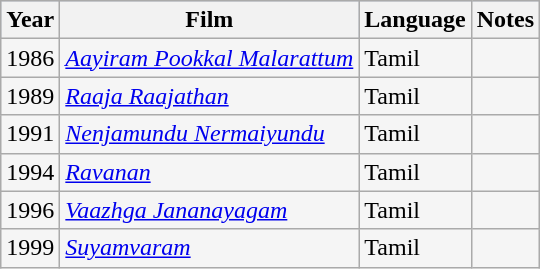<table class="wikitable sortable" style="background:#f5f5f5;">
<tr style="background:#B0C4DE;">
<th>Year</th>
<th>Film</th>
<th>Language</th>
<th class=unsortable>Notes</th>
</tr>
<tr>
<td>1986</td>
<td><em><a href='#'>Aayiram Pookkal Malarattum</a></em></td>
<td>Tamil</td>
<td></td>
</tr>
<tr>
<td>1989</td>
<td><em><a href='#'>Raaja Raajathan</a></em></td>
<td>Tamil</td>
<td></td>
</tr>
<tr>
<td>1991</td>
<td><em><a href='#'>Nenjamundu Nermaiyundu</a></em></td>
<td>Tamil</td>
<td></td>
</tr>
<tr>
<td>1994</td>
<td><em><a href='#'>Ravanan</a></em></td>
<td>Tamil</td>
<td></td>
</tr>
<tr>
<td>1996</td>
<td><em><a href='#'>Vaazhga Jananayagam</a></em></td>
<td>Tamil</td>
<td></td>
</tr>
<tr>
<td>1999</td>
<td><em><a href='#'>Suyamvaram</a></em></td>
<td>Tamil</td>
<td></td>
</tr>
</table>
